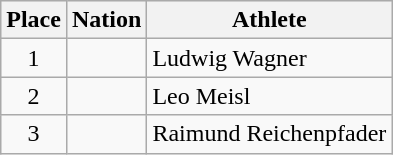<table class='wikitable'>
<tr bgcolor='#efefef'>
<th>Place</th>
<th>Nation</th>
<th>Athlete</th>
</tr>
<tr>
<td align=center>1</td>
<td></td>
<td>Ludwig Wagner</td>
</tr>
<tr>
<td align=center>2</td>
<td></td>
<td>Leo Meisl</td>
</tr>
<tr>
<td align=center>3</td>
<td></td>
<td>Raimund Reichenpfader</td>
</tr>
</table>
